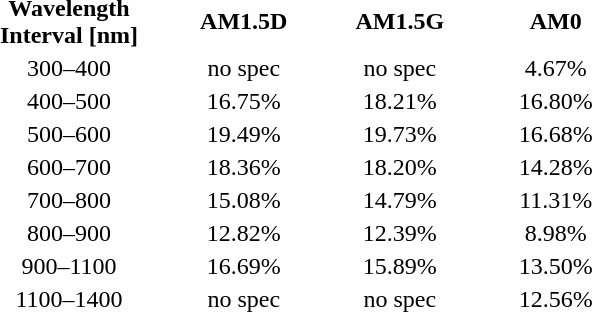<table border="0" align="center">
<tr>
<th width="125">Wavelength Interval [nm]</th>
<th width="100">AM1.5D</th>
<th width="100">AM1.5G</th>
<th width="100">AM0</th>
</tr>
<tr align="center">
<td>300–400</td>
<td>no spec</td>
<td>no spec</td>
<td>4.67%</td>
</tr>
<tr align="center">
<td>400–500</td>
<td>16.75%</td>
<td>18.21%</td>
<td>16.80%</td>
</tr>
<tr align="center">
<td>500–600</td>
<td>19.49%</td>
<td>19.73%</td>
<td>16.68%</td>
</tr>
<tr align="center">
<td>600–700</td>
<td>18.36%</td>
<td>18.20%</td>
<td>14.28%</td>
</tr>
<tr align="center">
<td>700–800</td>
<td>15.08%</td>
<td>14.79%</td>
<td>11.31%</td>
</tr>
<tr align="center">
<td>800–900</td>
<td>12.82%</td>
<td>12.39%</td>
<td>8.98%</td>
</tr>
<tr align="center">
<td>900–1100</td>
<td>16.69%</td>
<td>15.89%</td>
<td>13.50%</td>
</tr>
<tr align="center">
<td>1100–1400</td>
<td>no spec</td>
<td>no spec</td>
<td>12.56%</td>
</tr>
</table>
